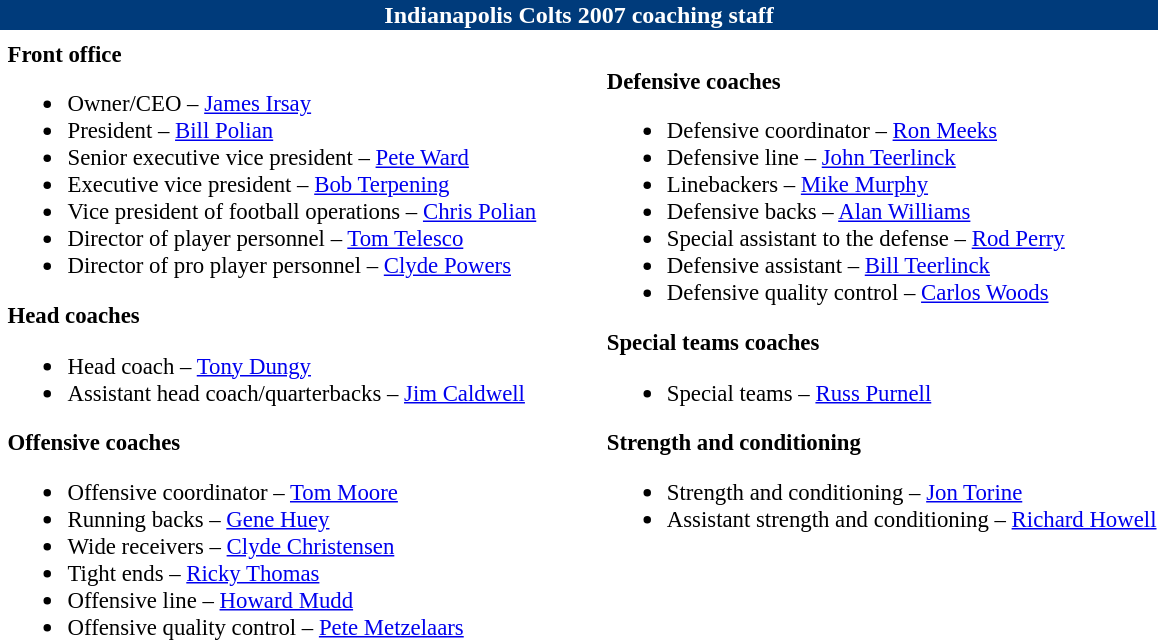<table class="toccolours" style="text-align: left;">
<tr>
<th colspan="7" style="background:#003b7b; color:white; text-align:center;">Indianapolis Colts 2007 coaching staff</th>
</tr>
<tr>
<td colspan="7" style="text-align:right;"></td>
</tr>
<tr>
<td valign="top"></td>
<td style="font-size:95%; vertical-align:top;"><strong>Front office</strong><br><ul><li>Owner/CEO – <a href='#'>James Irsay</a></li><li>President – <a href='#'>Bill Polian</a></li><li>Senior executive vice president – <a href='#'>Pete Ward</a></li><li>Executive vice president – <a href='#'>Bob Terpening</a></li><li>Vice president of football operations – <a href='#'>Chris Polian</a></li><li>Director of player personnel – <a href='#'>Tom Telesco</a></li><li>Director of pro player personnel – <a href='#'>Clyde Powers</a></li></ul><strong>Head coaches</strong><ul><li>Head coach – <a href='#'>Tony Dungy</a></li><li>Assistant head coach/quarterbacks – <a href='#'>Jim Caldwell</a></li></ul><strong>Offensive coaches</strong><ul><li>Offensive coordinator – <a href='#'>Tom Moore</a></li><li>Running backs – <a href='#'>Gene Huey</a></li><li>Wide receivers – <a href='#'>Clyde Christensen</a></li><li>Tight ends – <a href='#'>Ricky Thomas</a></li><li>Offensive line – <a href='#'>Howard Mudd</a></li><li>Offensive quality control – <a href='#'>Pete Metzelaars</a></li></ul></td>
<td width="35"> </td>
<td valign="top"></td>
<td style="font-size:95%; vertical-align:top;"><br><strong>Defensive coaches</strong><ul><li>Defensive coordinator – <a href='#'>Ron Meeks</a></li><li>Defensive line – <a href='#'>John Teerlinck</a></li><li>Linebackers – <a href='#'>Mike Murphy</a></li><li>Defensive backs – <a href='#'>Alan Williams</a></li><li>Special assistant to the defense – <a href='#'>Rod Perry</a></li><li>Defensive assistant – <a href='#'>Bill Teerlinck</a></li><li>Defensive quality control – <a href='#'>Carlos Woods</a></li></ul><strong>Special teams coaches</strong><ul><li>Special teams – <a href='#'>Russ Purnell</a></li></ul><strong>Strength and conditioning</strong><ul><li>Strength and conditioning – <a href='#'>Jon Torine</a></li><li>Assistant strength and conditioning – <a href='#'>Richard Howell</a></li></ul></td>
</tr>
</table>
